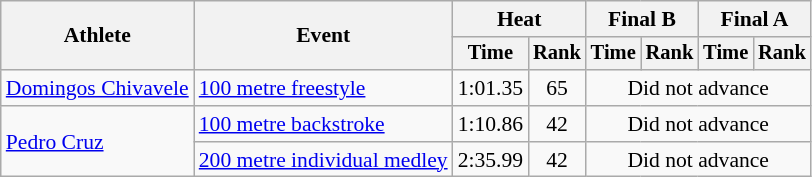<table class=wikitable style="font-size:90%">
<tr>
<th rowspan="2">Athlete</th>
<th rowspan="2">Event</th>
<th colspan="2">Heat</th>
<th colspan="2">Final B</th>
<th colspan="2">Final A</th>
</tr>
<tr style="font-size:95%">
<th>Time</th>
<th>Rank</th>
<th>Time</th>
<th>Rank</th>
<th>Time</th>
<th>Rank</th>
</tr>
<tr align=center>
<td align=left><a href='#'>Domingos Chivavele</a></td>
<td align=left><a href='#'>100 metre freestyle</a></td>
<td>1:01.35</td>
<td>65</td>
<td colspan=4 align=center>Did not advance</td>
</tr>
<tr align=center>
<td align=left rowspan=2><a href='#'>Pedro Cruz</a></td>
<td align=left><a href='#'>100 metre backstroke</a></td>
<td>1:10.86</td>
<td>42</td>
<td colspan=4 align=center>Did not advance</td>
</tr>
<tr align=center>
<td align=left><a href='#'>200 metre individual medley</a></td>
<td>2:35.99</td>
<td>42</td>
<td colspan=4 align=center>Did not advance</td>
</tr>
</table>
